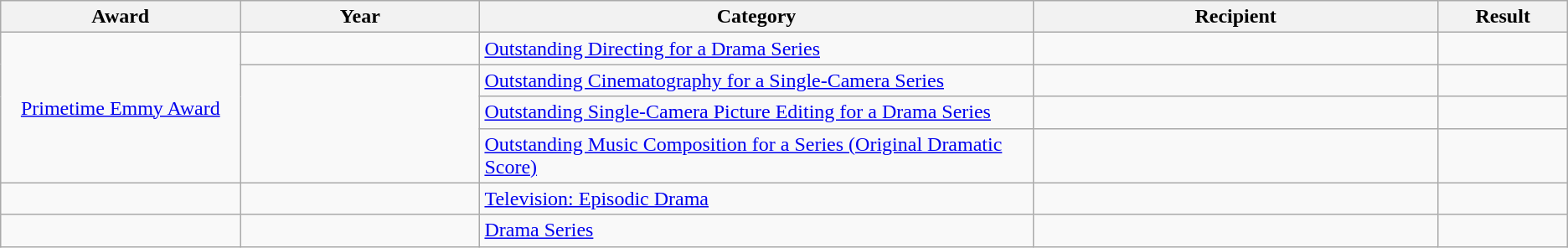<table class="wikitable sortable plainrowheaders">
<tr>
<th scope="col" style="width: 13%;">Award</th>
<th scope="col" style="width: 13%;">Year</th>
<th scope="col" style="width: 30%;">Category</th>
<th scope="col" style="width: 22%;">Recipient</th>
<th scope="col" style="width: 7%;">Result</th>
</tr>
<tr>
<td rowspan=4 style="text-align:center;"><a href='#'>Primetime Emmy Award</a></td>
<td></td>
<td><a href='#'>Outstanding Directing for a Drama Series</a></td>
<td></td>
<td></td>
</tr>
<tr>
<td rowspan=3></td>
<td><a href='#'>Outstanding Cinematography for a Single-Camera Series</a></td>
<td></td>
<td></td>
</tr>
<tr>
<td><a href='#'>Outstanding Single-Camera Picture Editing for a Drama Series</a></td>
<td></td>
<td></td>
</tr>
<tr>
<td><a href='#'>Outstanding Music Composition for a Series (Original Dramatic Score)</a></td>
<td></td>
<td></td>
</tr>
<tr>
<td></td>
<td></td>
<td><a href='#'>Television: Episodic Drama</a></td>
<td></td>
<td></td>
</tr>
<tr>
<td></td>
<td></td>
<td><a href='#'>Drama Series</a></td>
<td></td>
<td></td>
</tr>
</table>
